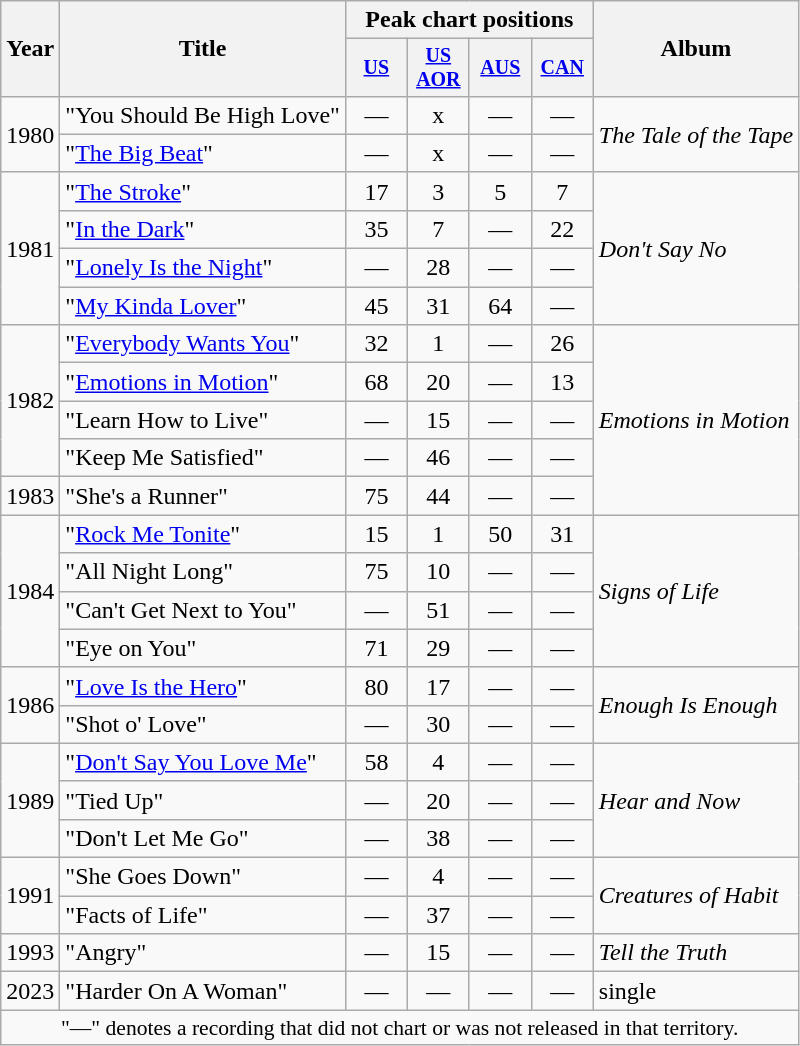<table class="wikitable" style="text-align:center;">
<tr>
<th rowspan="2">Year</th>
<th rowspan="2">Title</th>
<th colspan="4">Peak chart positions</th>
<th rowspan="2">Album</th>
</tr>
<tr style="font-size:smaller;">
<th style="width:35px;"><a href='#'>US</a><br></th>
<th style="width:35px;"><a href='#'>US<br>AOR</a><br></th>
<th style="width:35px;"><a href='#'>AUS</a><br></th>
<th style="width:35px;"><a href='#'>CAN</a></th>
</tr>
<tr>
<td rowspan="2">1980</td>
<td style="text-align:left;">"You Should Be High Love"</td>
<td>—</td>
<td>x</td>
<td>—</td>
<td>—</td>
<td style="text-align:left;" rowspan="2"><em>The Tale of the Tape</em></td>
</tr>
<tr>
<td style="text-align:left;">"<a href='#'>The Big Beat</a>"</td>
<td>—</td>
<td>x</td>
<td>—</td>
<td>—</td>
</tr>
<tr>
<td rowspan="4">1981</td>
<td style="text-align:left;">"<a href='#'>The Stroke</a>"</td>
<td>17</td>
<td>3</td>
<td>5</td>
<td>7</td>
<td style="text-align:left;" rowspan="4"><em>Don't Say No</em></td>
</tr>
<tr>
<td style="text-align:left;">"<a href='#'>In the Dark</a>"</td>
<td>35</td>
<td>7</td>
<td>—</td>
<td>22</td>
</tr>
<tr>
<td style="text-align:left;">"<a href='#'>Lonely Is the Night</a>"</td>
<td>—</td>
<td>28</td>
<td>—</td>
<td>—</td>
</tr>
<tr>
<td style="text-align:left;">"<a href='#'>My Kinda Lover</a>"</td>
<td>45</td>
<td>31</td>
<td>64</td>
<td>—</td>
</tr>
<tr>
<td rowspan="4">1982</td>
<td style="text-align:left;">"<a href='#'>Everybody Wants You</a>"</td>
<td>32</td>
<td>1</td>
<td>—</td>
<td>26</td>
<td style="text-align:left;" rowspan="5"><em>Emotions in Motion</em></td>
</tr>
<tr>
<td style="text-align:left;">"<a href='#'>Emotions in Motion</a>"</td>
<td>68</td>
<td>20</td>
<td>—</td>
<td>13</td>
</tr>
<tr>
<td style="text-align:left;">"Learn How to Live"</td>
<td>—</td>
<td>15</td>
<td>—</td>
<td>—</td>
</tr>
<tr>
<td style="text-align:left;">"Keep Me Satisfied"</td>
<td>—</td>
<td>46</td>
<td>—</td>
<td>—</td>
</tr>
<tr>
<td>1983</td>
<td style="text-align:left;">"She's a Runner"</td>
<td>75</td>
<td>44</td>
<td>—</td>
<td>—</td>
</tr>
<tr>
<td rowspan="4">1984</td>
<td style="text-align:left;">"<a href='#'>Rock Me Tonite</a>"</td>
<td>15</td>
<td>1</td>
<td>50</td>
<td>31</td>
<td rowspan="4" style="text-align:left;"><em>Signs of Life</em></td>
</tr>
<tr>
<td style="text-align:left;">"All Night Long"</td>
<td>75</td>
<td>10</td>
<td>—</td>
<td>—</td>
</tr>
<tr>
<td style="text-align:left;">"Can't Get Next to You" </td>
<td>—</td>
<td>51</td>
<td>—</td>
<td>—</td>
</tr>
<tr>
<td style="text-align:left;">"Eye on You"</td>
<td>71</td>
<td>29</td>
<td>—</td>
<td>—</td>
</tr>
<tr>
<td rowspan="2">1986</td>
<td style="text-align:left;">"<a href='#'>Love Is the Hero</a>"</td>
<td>80</td>
<td>17</td>
<td>—</td>
<td>—</td>
<td style="text-align:left;" rowspan="2"><em>Enough Is Enough</em></td>
</tr>
<tr>
<td style="text-align:left;">"Shot o' Love"</td>
<td>—</td>
<td>30</td>
<td>—</td>
<td>—</td>
</tr>
<tr>
<td rowspan="3">1989</td>
<td style="text-align:left;">"<a href='#'>Don't Say You Love Me</a>"</td>
<td>58</td>
<td>4</td>
<td>—</td>
<td>—</td>
<td style="text-align:left;" rowspan="3"><em>Hear and Now</em></td>
</tr>
<tr>
<td style="text-align:left;">"Tied Up"</td>
<td>—</td>
<td>20</td>
<td>—</td>
<td>—</td>
</tr>
<tr>
<td style="text-align:left;">"Don't Let Me Go"</td>
<td>—</td>
<td>38</td>
<td>—</td>
<td>—</td>
</tr>
<tr>
<td rowspan="2">1991</td>
<td style="text-align:left;">"She Goes Down"</td>
<td>—</td>
<td>4</td>
<td>—</td>
<td>—</td>
<td style="text-align:left;" rowspan="2"><em>Creatures of Habit</em></td>
</tr>
<tr>
<td style="text-align:left;">"Facts of Life"</td>
<td>—</td>
<td>37</td>
<td>—</td>
<td>—</td>
</tr>
<tr>
<td>1993</td>
<td style="text-align:left;">"Angry"</td>
<td>—</td>
<td>15</td>
<td>—</td>
<td>—</td>
<td style="text-align:left;"><em>Tell the Truth</em></td>
</tr>
<tr>
<td>2023</td>
<td style="text-align:left;">"Harder On A Woman"</td>
<td>—</td>
<td>—</td>
<td>—</td>
<td>—</td>
<td style="text-align:left;">single</td>
</tr>
<tr>
<td colspan="7" style="font-size:90%">"—" denotes a recording that did not chart or was not released in that territory.</td>
</tr>
</table>
